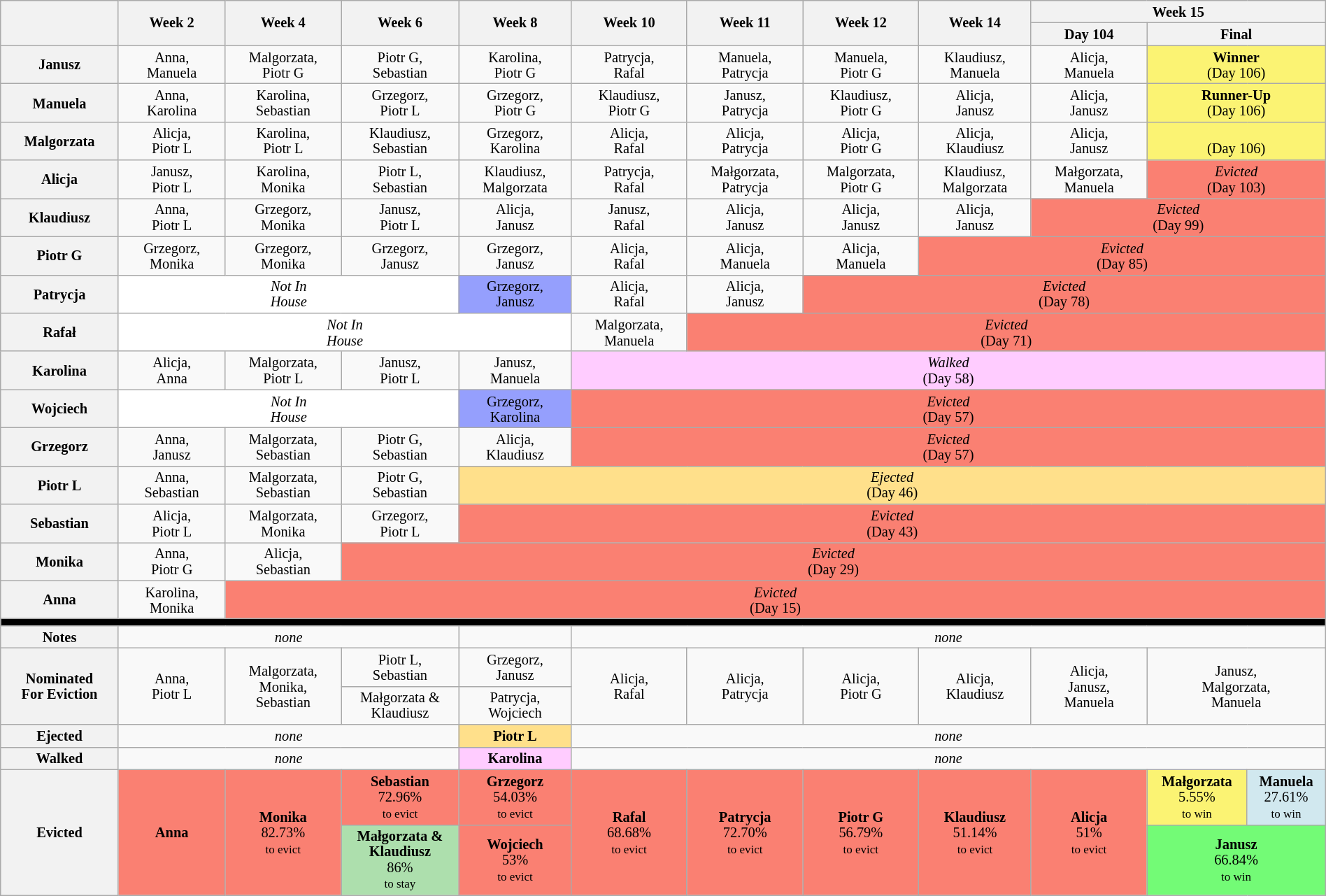<table class="wikitable" style="text-align:center; width:100%; font-size:85%; line-height:15px;">
<tr>
<th rowspan=2 style="width:5%;"></th>
<th rowspan=2 style="width:5%;">Week 2</th>
<th rowspan=2 style="width:5%;">Week 4</th>
<th rowspan=2 style="width:5%;">Week 6</th>
<th rowspan=2 style="width:5%;">Week 8</th>
<th rowspan=2 style="width:5%;">Week 10</th>
<th rowspan=2 style="width:5%;">Week 11</th>
<th rowspan=2 style="width:5%;">Week 12</th>
<th rowspan=2 style="width:5%;">Week 14</th>
<th colspan=3 style="width:10%;">Week 15</th>
</tr>
<tr>
<th style="width:5%;">Day 104</th>
<th colspan=2 style="width:5%;">Final</th>
</tr>
<tr>
<th>Janusz</th>
<td>Anna,<br>Manuela</td>
<td>Malgorzata,<br>Piotr G</td>
<td>Piotr G,<br>Sebastian</td>
<td>Karolina,<br>Piotr G</td>
<td>Patrycja,<br>Rafal</td>
<td>Manuela,<br>Patrycja</td>
<td>Manuela,<br>Piotr G</td>
<td>Klaudiusz,<br>Manuela</td>
<td>Alicja,<br>Manuela</td>
<td colspan=2 style="background:#FBF373;"><strong>Winner</strong><br>(Day 106)</td>
</tr>
<tr>
<th>Manuela</th>
<td>Anna,<br>Karolina</td>
<td>Karolina,<br>Sebastian</td>
<td>Grzegorz,<br>Piotr L</td>
<td>Grzegorz,<br>Piotr G</td>
<td>Klaudiusz,<br>Piotr G</td>
<td>Janusz,<br>Patrycja</td>
<td>Klaudiusz,<br>Piotr G</td>
<td>Alicja,<br>Janusz</td>
<td>Alicja,<br>Janusz</td>
<td colspan=2 style="background:#FBF373;"><strong>Runner-Up</strong><br>(Day 106)</td>
</tr>
<tr>
<th>Malgorzata</th>
<td>Alicja,<br>Piotr L</td>
<td>Karolina,<br>Piotr L</td>
<td>Klaudiusz,<br>Sebastian</td>
<td>Grzegorz,<br>Karolina</td>
<td>Alicja,<br>Rafal</td>
<td>Alicja,<br>Patrycja</td>
<td>Alicja,<br>Piotr G</td>
<td>Alicja,<br>Klaudiusz</td>
<td>Alicja,<br>Janusz</td>
<td colspan=2 style="background:#FBF373;"><br>(Day 106)</td>
</tr>
<tr>
<th>Alicja</th>
<td>Janusz,<br>Piotr L</td>
<td>Karolina,<br>Monika</td>
<td>Piotr L,<br>Sebastian</td>
<td>Klaudiusz,<br>Malgorzata</td>
<td>Patrycja,<br>Rafal</td>
<td>Małgorzata,<br>Patrycja</td>
<td>Malgorzata,<br>Piotr G</td>
<td>Klaudiusz,<br>Malgorzata</td>
<td>Małgorzata,<br>Manuela</td>
<td style="background:#FA8072" colspan=2><em>Evicted</em><br>(Day 103)</td>
</tr>
<tr>
<th>Klaudiusz</th>
<td>Anna,<br>Piotr L</td>
<td>Grzegorz,<br>Monika</td>
<td>Janusz,<br>Piotr L</td>
<td>Alicja,<br>Janusz</td>
<td>Janusz,<br>Rafal</td>
<td>Alicja,<br>Janusz</td>
<td>Alicja,<br>Janusz</td>
<td>Alicja,<br>Janusz</td>
<td style="background:#FA8072" colspan=3><em>Evicted</em><br>(Day 99)</td>
</tr>
<tr>
<th>Piotr G</th>
<td>Grzegorz,<br>Monika</td>
<td>Grzegorz,<br>Monika</td>
<td>Grzegorz,<br>Janusz</td>
<td>Grzegorz,<br>Janusz</td>
<td>Alicja,<br>Rafal</td>
<td>Alicja,<br>Manuela</td>
<td>Alicja,<br>Manuela</td>
<td style="background:#FA8072" colspan=4><em>Evicted</em><br>(Day 85)</td>
</tr>
<tr>
<th>Patrycja</th>
<td colspan=3 style="background:white"><em>Not In<br>House</em></td>
<td style="background:#959FFD">Grzegorz,<br>Janusz</td>
<td>Alicja,<br>Rafal</td>
<td>Alicja,<br>Janusz</td>
<td style="background:#FA8072" colspan=5><em>Evicted</em><br>(Day 78)</td>
</tr>
<tr>
<th>Rafał</th>
<td colspan=4 style="background:white"><em>Not In<br>House</em></td>
<td>Malgorzata,<br>Manuela</td>
<td style="background:#FA8072" colspan=6><em>Evicted</em><br>(Day 71)</td>
</tr>
<tr>
<th>Karolina</th>
<td>Alicja,<br>Anna</td>
<td>Malgorzata,<br>Piotr L</td>
<td>Janusz,<br>Piotr L</td>
<td>Janusz,<br>Manuela</td>
<td style="background:#FFCCFF" colspan=7><em>Walked</em><br>(Day 58)</td>
</tr>
<tr>
<th>Wojciech</th>
<td colspan=3 style="background:white"><em>Not In<br>House</em></td>
<td style="background:#959FFD">Grzegorz,<br>Karolina</td>
<td style="background:#FA8072" colspan=7><em>Evicted</em><br>(Day 57)</td>
</tr>
<tr>
<th>Grzegorz</th>
<td>Anna,<br>Janusz</td>
<td>Malgorzata,<br>Sebastian</td>
<td>Piotr G,<br>Sebastian</td>
<td>Alicja,<br>Klaudiusz</td>
<td style="background:#FA8072" colspan=7><em>Evicted</em><br>(Day 57)</td>
</tr>
<tr>
<th>Piotr L</th>
<td>Anna,<br>Sebastian</td>
<td>Malgorzata,<br>Sebastian</td>
<td>Piotr G,<br>Sebastian</td>
<td style="background:#FFE08B" colspan=8><em>Ejected</em><br>(Day 46)</td>
</tr>
<tr>
<th>Sebastian</th>
<td>Alicja,<br>Piotr L</td>
<td>Malgorzata,<br>Monika</td>
<td>Grzegorz,<br>Piotr L</td>
<td style="background:#FA8072" colspan=8><em>Evicted</em><br>(Day 43)</td>
</tr>
<tr>
<th>Monika</th>
<td>Anna,<br>Piotr G</td>
<td>Alicja,<br>Sebastian</td>
<td style="background:#FA8072" colspan=9><em>Evicted</em><br>(Day 29)</td>
</tr>
<tr>
<th>Anna</th>
<td>Karolina,<br>Monika</td>
<td style="background:#FA8072" colspan=10><em>Evicted</em><br>(Day 15)</td>
</tr>
<tr>
<td style="background:#000" colspan=12></td>
</tr>
<tr>
<th>Notes</th>
<td colspan="3"><em>none</em></td>
<td></td>
<td colspan="7"><em>none</em></td>
</tr>
<tr>
<th rowspan=2>Nominated<br>For Eviction</th>
<td rowspan=2>Anna,<br>Piotr L</td>
<td rowspan=2>Malgorzata,<br>Monika,<br>Sebastian</td>
<td>Piotr L,<br>Sebastian</td>
<td>Grzegorz,<br>Janusz</td>
<td rowspan=2>Alicja,<br>Rafal</td>
<td rowspan=2>Alicja,<br>Patrycja</td>
<td rowspan=2>Alicja,<br>Piotr G</td>
<td rowspan=2>Alicja,<br>Klaudiusz</td>
<td rowspan=2>Alicja,<br>Janusz,<br>Manuela</td>
<td rowspan=2 colspan=2>Janusz,<br>Malgorzata,<br>Manuela</td>
</tr>
<tr>
<td>Małgorzata & Klaudiusz</td>
<td>Patrycja,<br>Wojciech</td>
</tr>
<tr>
<th>Ejected</th>
<td colspan=3><em>none</em></td>
<td style="background:#FFE08B"><strong>Piotr L</strong></td>
<td colspan=7><em>none</em></td>
</tr>
<tr>
<th>Walked</th>
<td colspan=3><em>none</em></td>
<td style="background:#FFCCFF"><strong>Karolina</strong></td>
<td colspan=7><em>none</em></td>
</tr>
<tr>
<th rowspan=2>Evicted</th>
<td style="background:#FA8072" rowspan=2><strong>Anna</strong></td>
<td style="background:#FA8072" rowspan=2><strong>Monika</strong><br>82.73%<br><small>to evict</small></td>
<td style="background:#FA8072"><strong>Sebastian</strong><br>72.96%<br><small>to evict</small></td>
<td style="background:#FA8072"><strong>Grzegorz</strong><br>54.03%<br><small>to evict</small></td>
<td style="background:#FA8072" rowspan=2><strong>Rafal</strong><br>68.68%<br><small>to evict</small></td>
<td style="background:#FA8072" rowspan=2><strong>Patrycja</strong><br>72.70%<br><small>to evict</small></td>
<td style="background:#FA8072" rowspan=2><strong>Piotr G</strong><br>56.79%<br><small>to evict</small></td>
<td style="background:#FA8072" rowspan=2><strong>Klaudiusz</strong><br>51.14%<br><small>to evict</small></td>
<td style="background:#FA8072" rowspan=2><strong>Alicja</strong><br>51%<br><small>to evict</small></td>
<td style="background:#FBF373"><strong>Małgorzata</strong><br>5.55%<br><small>to win</small></td>
<td style="background:#D1E8EF"><strong>Manuela</strong><br>27.61%<br><small>to win</small></td>
</tr>
<tr>
<td style="background:#ADDFAD"><strong>Małgorzata & Klaudiusz</strong><br>86%<br><small>to stay</small></td>
<td style="background:#FA8072"><strong>Wojciech</strong><br>53%<br><small>to evict</small></td>
<td style="background:#73FB76" colspan="2"><strong>Janusz</strong><br>66.84%<br><small>to win</small></td>
</tr>
</table>
